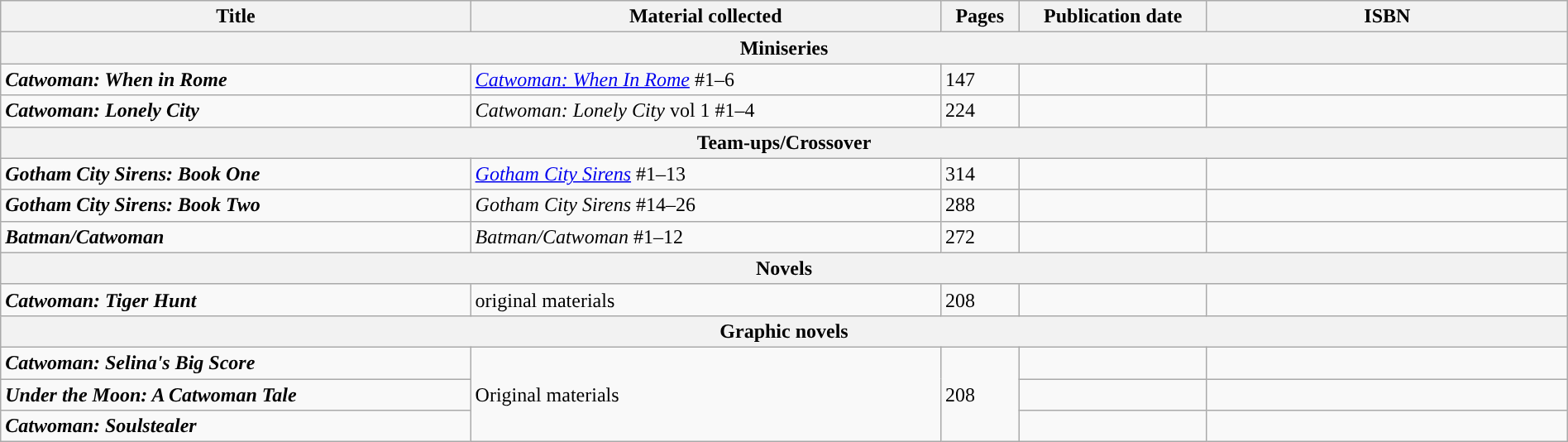<table class="wikitable" width="100%">
<tr>
<th style="width:30%;">Title</th>
<th style="width:30%;">Material collected</th>
<th style="width:5%;">Pages</th>
<th style="width:12%;">Publication date</th>
<th>ISBN</th>
</tr>
<tr>
<th colspan="5">Miniseries</th>
</tr>
<tr>
<td><strong><em>Catwoman: When in Rome</em></strong></td>
<td><em><a href='#'>Catwoman: When In Rome</a></em> #1–6</td>
<td>147</td>
<td></td>
<td></td>
</tr>
<tr>
<td><strong><em>Catwoman: Lonely City</em></strong></td>
<td><em>Catwoman: Lonely City</em> vol 1 #1–4</td>
<td>224</td>
<td></td>
<td></td>
</tr>
<tr>
<th colspan="5">Team-ups/Crossover</th>
</tr>
<tr>
<td><strong><em>Gotham City Sirens: Book One</em></strong></td>
<td><em><a href='#'>Gotham City Sirens</a></em> #1–13</td>
<td>314</td>
<td></td>
<td></td>
</tr>
<tr>
<td><strong><em>Gotham City Sirens: Book Two</em></strong></td>
<td><em>Gotham City Sirens</em> #14–26</td>
<td>288</td>
<td></td>
<td></td>
</tr>
<tr>
<td><strong><em>Batman/Catwoman</em></strong></td>
<td><em>Batman/Catwoman</em>  #1–12</td>
<td>272</td>
<td></td>
<td></td>
</tr>
<tr>
<th colspan="5">Novels</th>
</tr>
<tr>
<td><strong><em>Catwoman: Tiger Hunt</em></strong></td>
<td>original materials</td>
<td>208</td>
<td></td>
<td></td>
</tr>
<tr>
<th colspan="5">Graphic novels</th>
</tr>
<tr>
<td><strong><em>Catwoman: Selina's Big Score</em></strong></td>
<td rowspan="3">Original materials</td>
<td rowspan="3">208</td>
<td></td>
<td></td>
</tr>
<tr>
<td><strong><em>Under the Moon: A Catwoman Tale</em></strong></td>
<td></td>
<td></td>
</tr>
<tr>
<td><strong><em>Catwoman: Soulstealer</em></strong></td>
<td></td>
<td></td>
</tr>
</table>
